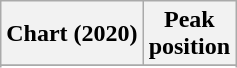<table class="wikitable sortable plainrowheaders">
<tr>
<th>Chart (2020)</th>
<th>Peak<br>position</th>
</tr>
<tr>
</tr>
<tr>
</tr>
</table>
